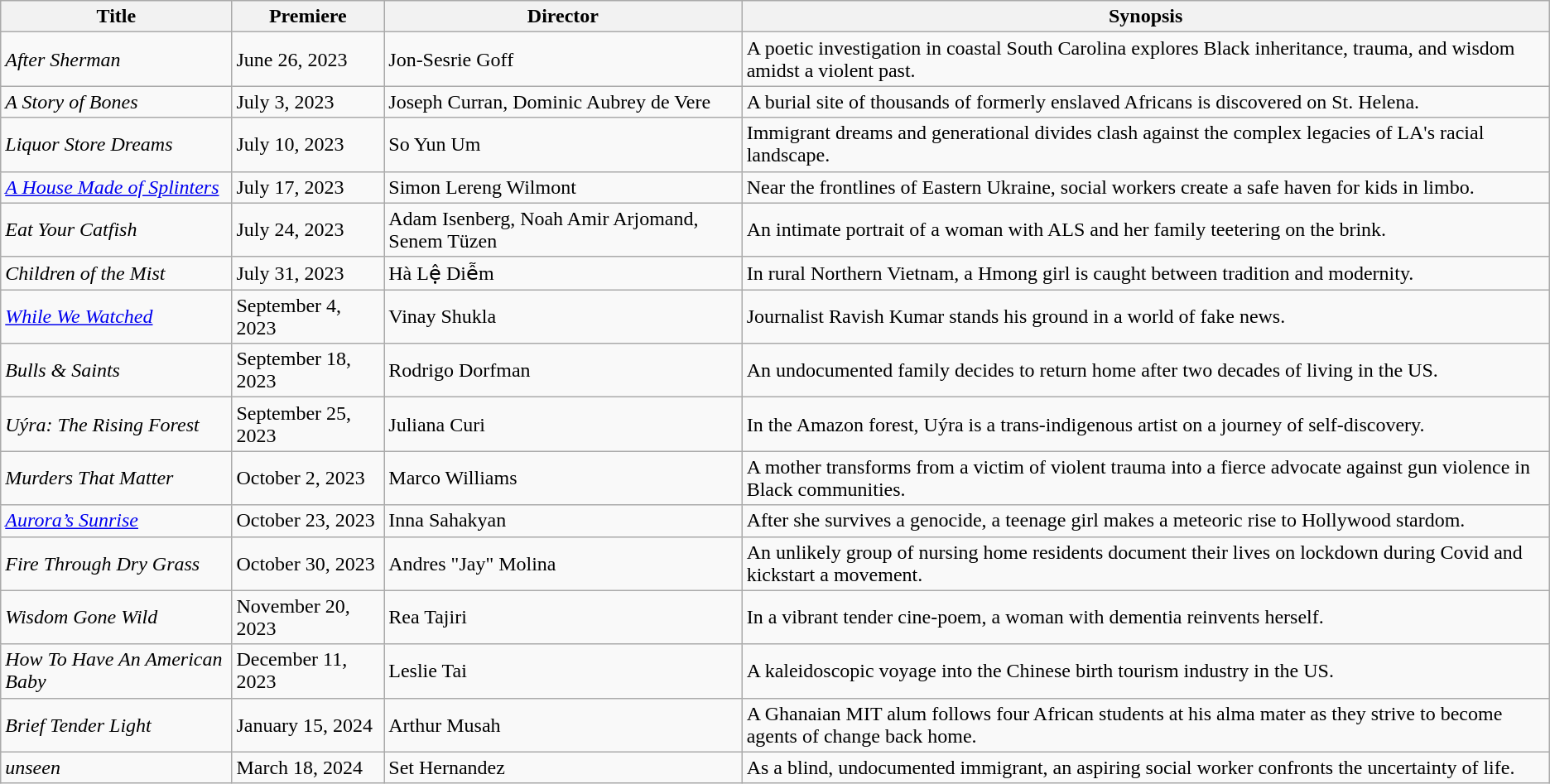<table class="wikitable sortable">
<tr>
<th>Title</th>
<th>Premiere</th>
<th>Director</th>
<th>Synopsis</th>
</tr>
<tr>
<td><em>After Sherman</em></td>
<td>June 26, 2023</td>
<td>Jon-Sesrie Goff</td>
<td>A poetic investigation in coastal South Carolina explores Black inheritance, trauma, and wisdom amidst a violent past.</td>
</tr>
<tr>
<td><em>A Story of Bones</em></td>
<td>July 3, 2023</td>
<td>Joseph Curran, Dominic Aubrey de Vere</td>
<td>A burial site of thousands of formerly enslaved Africans is discovered on St. Helena.</td>
</tr>
<tr>
<td><em>Liquor Store Dreams</em></td>
<td>July 10, 2023</td>
<td>So Yun Um</td>
<td>Immigrant dreams and generational divides clash against the complex legacies of LA's racial landscape.</td>
</tr>
<tr>
<td><em><a href='#'>A House Made of Splinters</a></em></td>
<td>July 17, 2023</td>
<td>Simon Lereng Wilmont</td>
<td>Near the frontlines of Eastern Ukraine, social workers create a safe haven for kids in limbo.</td>
</tr>
<tr>
<td><em>Eat Your Catfish</em></td>
<td>July 24, 2023</td>
<td>Adam Isenberg, Noah Amir Arjomand, Senem Tüzen</td>
<td>An intimate portrait of a woman with ALS and her family teetering on the brink.</td>
</tr>
<tr>
<td><em>Children of the Mist</em></td>
<td>July 31, 2023</td>
<td>Hà Lệ Diễm</td>
<td>In rural Northern Vietnam, a Hmong girl is caught between tradition and modernity.</td>
</tr>
<tr>
<td><em><a href='#'>While We Watched</a></em></td>
<td>September 4, 2023</td>
<td>Vinay Shukla</td>
<td>Journalist Ravish Kumar stands his ground in a world of fake news.</td>
</tr>
<tr>
<td><em>Bulls & Saints</em></td>
<td>September 18, 2023</td>
<td>Rodrigo Dorfman</td>
<td>An undocumented family decides to return home after two decades of living in the US.</td>
</tr>
<tr>
<td><em>Uýra: The Rising Forest</em></td>
<td>September 25, 2023</td>
<td>Juliana Curi</td>
<td>In the Amazon forest, Uýra is a trans-indigenous artist on a journey of self-discovery.</td>
</tr>
<tr>
<td><em>Murders That Matter</em></td>
<td>October 2, 2023</td>
<td>Marco Williams</td>
<td>A mother transforms from a victim of violent trauma into a fierce advocate against gun violence in Black communities.</td>
</tr>
<tr>
<td><em><a href='#'>Aurora’s Sunrise</a></em></td>
<td>October 23, 2023</td>
<td>Inna Sahakyan</td>
<td>After she survives a genocide, a teenage girl makes a meteoric rise to Hollywood stardom.</td>
</tr>
<tr>
<td><em>Fire Through Dry Grass</em></td>
<td>October 30, 2023</td>
<td>Andres "Jay" Molina</td>
<td>An unlikely group of nursing home residents document their lives on lockdown during Covid and kickstart a movement.</td>
</tr>
<tr>
<td><em>Wisdom Gone Wild</em></td>
<td>November 20, 2023</td>
<td>Rea Tajiri</td>
<td>In a vibrant tender cine-poem, a woman with dementia reinvents herself.</td>
</tr>
<tr>
<td><em>How To Have An American Baby</em></td>
<td>December 11, 2023</td>
<td>Leslie Tai</td>
<td>A kaleidoscopic voyage into the Chinese birth tourism industry in the US.</td>
</tr>
<tr>
<td><em>Brief Tender Light</em></td>
<td>January 15, 2024</td>
<td>Arthur Musah</td>
<td>A Ghanaian MIT alum follows four African students at his alma mater as they strive to become agents of change back home.</td>
</tr>
<tr>
<td><em>unseen</em></td>
<td>March 18, 2024</td>
<td>Set Hernandez</td>
<td>As a blind, undocumented immigrant, an aspiring social worker confronts the uncertainty of life.</td>
</tr>
</table>
